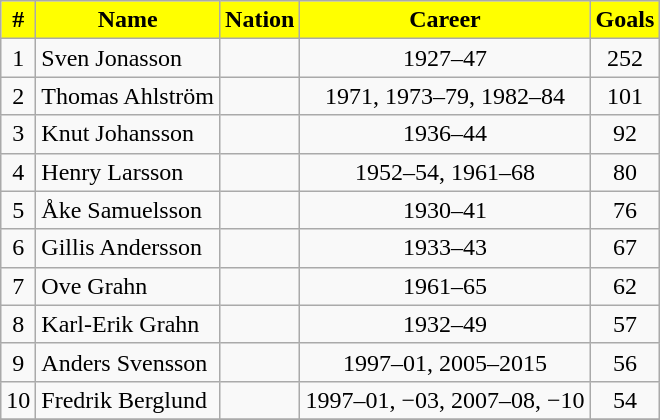<table class="wikitable sortable" style="text-align:center;">
<tr>
<th style="background:#FFFF00; color:#000000;" scope="col">#</th>
<th style="background:#FFFF00; color:#000000;" scope="col">Name</th>
<th style="background:#FFFF00; color:#000000;" scope="col">Nation</th>
<th style="background:#FFFF00; color:#000000;" scope="col">Career</th>
<th style="background:#FFFF00; color:#000000;" scope="col">Goals</th>
</tr>
<tr>
<td>1</td>
<td align="left">Sven Jonasson</td>
<td align="left"></td>
<td>1927–47</td>
<td>252</td>
</tr>
<tr>
<td>2</td>
<td align="left">Thomas Ahlström</td>
<td align="left"></td>
<td>1971, 1973–79, 1982–84</td>
<td>101</td>
</tr>
<tr>
<td>3</td>
<td align="left">Knut Johansson</td>
<td align="left"></td>
<td>1936–44</td>
<td>92</td>
</tr>
<tr>
<td>4</td>
<td align="left">Henry Larsson</td>
<td align="left"></td>
<td>1952–54, 1961–68</td>
<td>80</td>
</tr>
<tr>
<td>5</td>
<td align="left">Åke Samuelsson</td>
<td align="left"></td>
<td>1930–41</td>
<td>76</td>
</tr>
<tr>
<td>6</td>
<td align="left">Gillis Andersson</td>
<td align="left"></td>
<td>1933–43</td>
<td>67</td>
</tr>
<tr>
<td>7</td>
<td align="left">Ove Grahn</td>
<td align="left"></td>
<td>1961–65</td>
<td>62</td>
</tr>
<tr>
<td>8</td>
<td align="left">Karl-Erik Grahn</td>
<td align="left"></td>
<td>1932–49</td>
<td>57</td>
</tr>
<tr>
<td>9</td>
<td align="left">Anders Svensson</td>
<td align="left"></td>
<td>1997–01, 2005–2015</td>
<td>56</td>
</tr>
<tr>
<td>10</td>
<td align="left">Fredrik Berglund</td>
<td align="left"></td>
<td>1997–01, −03, 2007–08, −10</td>
<td>54</td>
</tr>
<tr>
</tr>
</table>
